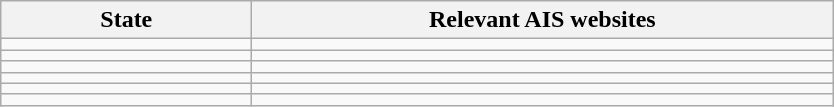<table class="wikitable collapsible">
<tr>
<th width="160">State</th>
<th width="380">Relevant AIS websites</th>
</tr>
<tr>
<td></td>
<td></td>
</tr>
<tr>
<td></td>
<td></td>
</tr>
<tr>
<td></td>
<td> </td>
</tr>
<tr>
<td></td>
<td></td>
</tr>
<tr>
<td></td>
<td></td>
</tr>
<tr>
<td></td>
<td></td>
</tr>
</table>
